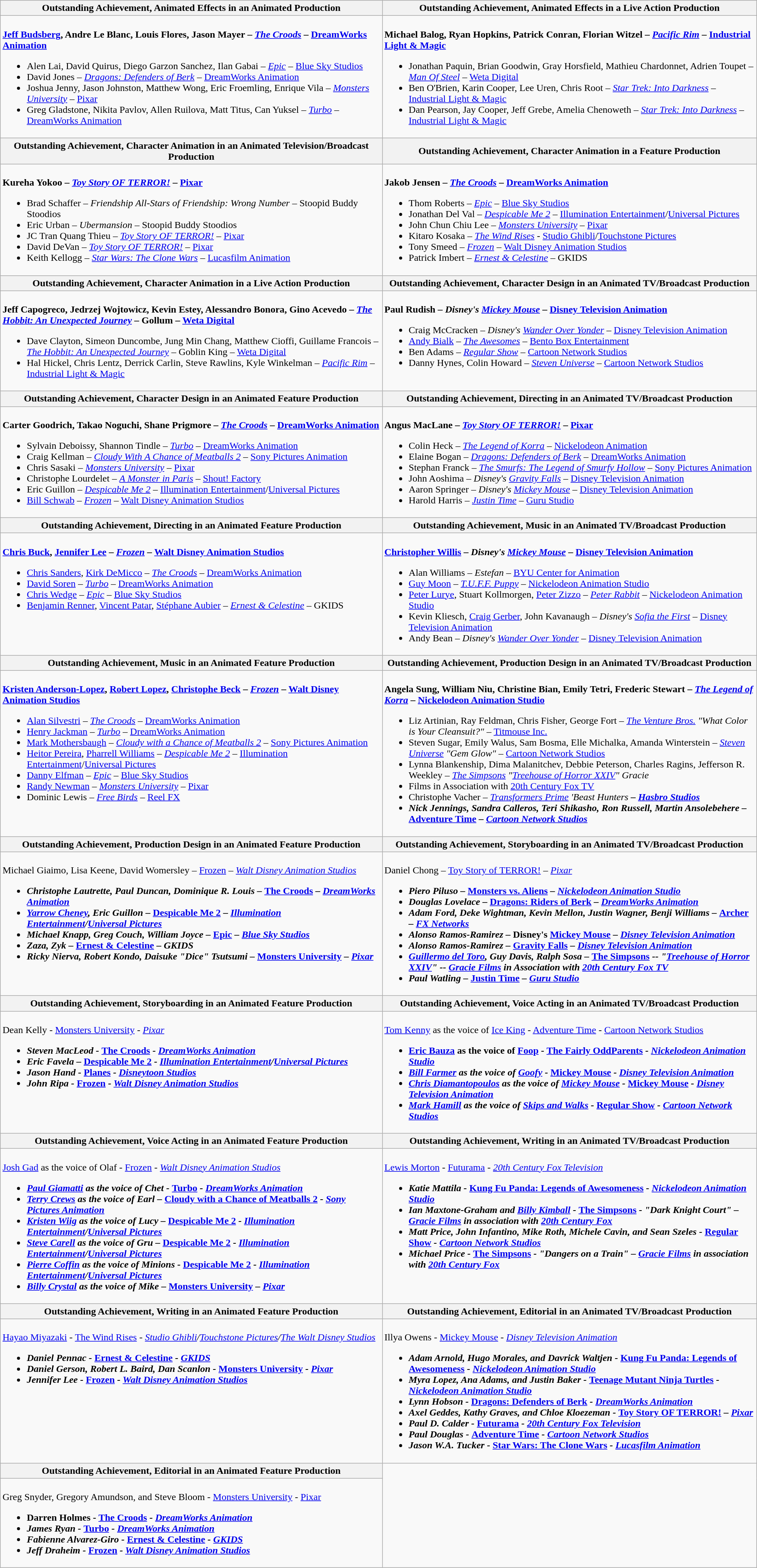<table class=wikitable style="width=100%">
<tr>
<th style="width=50%">Outstanding Achievement, Animated Effects in an Animated Production</th>
<th style="width=50%">Outstanding Achievement, Animated Effects in a Live Action Production</th>
</tr>
<tr>
<td valign="top"><br><strong><a href='#'>Jeff Budsberg</a>, Andre Le Blanc, Louis Flores, Jason Mayer – <em><a href='#'>The Croods</a></em> – <a href='#'>DreamWorks Animation</a></strong><ul><li>Alen Lai, David Quirus, Diego Garzon Sanchez, Ilan Gabai – <em><a href='#'>Epic</a></em> – <a href='#'>Blue Sky Studios</a></li><li>David Jones – <em><a href='#'>Dragons: Defenders of Berk</a></em> – <a href='#'>DreamWorks Animation</a></li><li>Joshua Jenny, Jason Johnston, Matthew Wong, Eric Froemling, Enrique Vila – <em><a href='#'>Monsters University</a></em> – <a href='#'>Pixar</a></li><li>Greg Gladstone, Nikita Pavlov, Allen Ruilova, Matt Titus, Can Yuksel – <em><a href='#'>Turbo</a></em> – <a href='#'>DreamWorks Animation</a></li></ul></td>
<td valign="top"><br><strong>Michael Balog, Ryan Hopkins, Patrick Conran, Florian Witzel – <em><a href='#'>Pacific Rim</a></em> – <a href='#'>Industrial Light & Magic</a></strong><ul><li>Jonathan Paquin, Brian Goodwin, Gray Horsfield, Mathieu Chardonnet, Adrien Toupet – <em><a href='#'>Man Of Steel</a></em> – <a href='#'>Weta Digital</a></li><li>Ben O'Brien, Karin Cooper, Lee Uren, Chris Root – <em><a href='#'>Star Trek: Into Darkness</a></em> – <a href='#'>Industrial Light & Magic</a></li><li>Dan Pearson, Jay Cooper, Jeff Grebe, Amelia Chenoweth – <em><a href='#'>Star Trek: Into Darkness</a></em> – <a href='#'>Industrial Light & Magic</a></li></ul></td>
</tr>
<tr>
<th style="width=50%">Outstanding Achievement, Character Animation in an Animated Television/Broadcast Production</th>
<th style="width=50%">Outstanding Achievement, Character Animation in a Feature Production</th>
</tr>
<tr>
<td valign="top"><br><strong>Kureha Yokoo – <em><a href='#'>Toy Story OF TERROR!</a></em> – <a href='#'>Pixar</a></strong><ul><li>Brad Schaffer – <em>Friendship All-Stars of Friendship: Wrong Number</em> – Stoopid Buddy Stoodios</li><li>Eric Urban – <em>Ubermansion</em> – Stoopid Buddy Stoodios</li><li>JC Tran Quang Thieu – <em><a href='#'>Toy Story OF TERROR!</a></em> – <a href='#'>Pixar</a></li><li>David DeVan – <em><a href='#'>Toy Story OF TERROR!</a></em> – <a href='#'>Pixar</a></li><li>Keith Kellogg – <em><a href='#'>Star Wars: The Clone Wars</a></em> – <a href='#'>Lucasfilm Animation</a></li></ul></td>
<td valign="top"><br><strong>Jakob Jensen – <em><a href='#'>The Croods</a></em> – <a href='#'>DreamWorks Animation</a></strong><ul><li>Thom Roberts – <em><a href='#'>Epic</a></em> – <a href='#'>Blue Sky Studios</a></li><li>Jonathan Del Val – <em><a href='#'>Despicable Me 2</a></em> – <a href='#'>Illumination Entertainment</a>/<a href='#'>Universal Pictures</a></li><li>John Chun Chiu Lee – <em><a href='#'>Monsters University</a></em> – <a href='#'>Pixar</a></li><li>Kitaro Kosaka – <em><a href='#'>The Wind Rises</a></em> - <a href='#'>Studio Ghibli</a>/<a href='#'>Touchstone Pictures</a></li><li>Tony Smeed – <em><a href='#'>Frozen</a></em> – <a href='#'>Walt Disney Animation Studios</a></li><li>Patrick Imbert – <em><a href='#'>Ernest & Celestine</a></em> – GKIDS</li></ul></td>
</tr>
<tr>
<th style="width=50%">Outstanding Achievement, Character Animation in a Live Action Production</th>
<th style="width=50%">Outstanding Achievement, Character Design in an Animated TV/Broadcast Production</th>
</tr>
<tr>
<td valign="top"><br><strong>Jeff Capogreco, Jedrzej Wojtowicz, Kevin Estey, Alessandro Bonora, Gino Acevedo – <em><a href='#'>The Hobbit: An Unexpected Journey</a></em> – Gollum – <a href='#'>Weta Digital</a></strong><ul><li>Dave Clayton, Simeon Duncombe, Jung Min Chang, Matthew Cioffi, Guillame Francois – <em><a href='#'>The Hobbit: An Unexpected Journey</a></em> – Goblin King – <a href='#'>Weta Digital</a></li><li>Hal Hickel, Chris Lentz, Derrick Carlin, Steve Rawlins, Kyle Winkelman – <em><a href='#'>Pacific Rim</a></em> – <a href='#'>Industrial Light & Magic</a></li></ul></td>
<td valign="top"><br><strong>Paul Rudish – <em>Disney's <a href='#'>Mickey Mouse</a></em> – <a href='#'>Disney Television Animation</a></strong><ul><li>Craig McCracken – <em>Disney's <a href='#'>Wander Over Yonder</a></em> – <a href='#'>Disney Television Animation</a></li><li><a href='#'>Andy Bialk</a> – <em><a href='#'>The Awesomes</a></em> – <a href='#'>Bento Box Entertainment</a></li><li>Ben Adams – <em><a href='#'>Regular Show</a></em> – <a href='#'>Cartoon Network Studios</a></li><li>Danny Hynes, Colin Howard – <em><a href='#'>Steven Universe</a></em> – <a href='#'>Cartoon Network Studios</a></li></ul></td>
</tr>
<tr>
<th style="width=50%">Outstanding Achievement, Character Design in an Animated Feature Production</th>
<th style="width=50%">Outstanding Achievement, Directing in an Animated TV/Broadcast Production</th>
</tr>
<tr>
<td valign="top"><br><strong>Carter Goodrich, Takao Noguchi, Shane Prigmore – <em><a href='#'>The Croods</a></em> – <a href='#'>DreamWorks Animation</a></strong><ul><li>Sylvain Deboissy, Shannon Tindle – <em><a href='#'>Turbo</a></em> – <a href='#'>DreamWorks Animation</a></li><li>Craig Kellman – <em><a href='#'>Cloudy With A Chance of Meatballs 2</a></em> – <a href='#'>Sony Pictures Animation</a></li><li>Chris Sasaki – <em><a href='#'>Monsters University</a></em> – <a href='#'>Pixar</a></li><li>Christophe Lourdelet – <em><a href='#'>A Monster in Paris</a></em> – <a href='#'>Shout! Factory</a></li><li>Eric Guillon – <em><a href='#'>Despicable Me 2</a></em> – <a href='#'>Illumination Entertainment</a>/<a href='#'>Universal Pictures</a></li><li><a href='#'>Bill Schwab</a> – <em><a href='#'>Frozen</a></em> – <a href='#'>Walt Disney Animation Studios</a></li></ul></td>
<td valign="top"><br><strong>Angus MacLane – <a href='#'><em>Toy Story OF TERROR!</em></a> – <a href='#'>Pixar</a></strong><ul><li>Colin Heck – <em><a href='#'>The Legend of Korra</a></em> – <a href='#'>Nickelodeon Animation</a></li><li>Elaine Bogan – <em><a href='#'>Dragons: Defenders of Berk</a></em> – <a href='#'>DreamWorks Animation</a></li><li>Stephan Franck – <em><a href='#'>The Smurfs: The Legend of Smurfy Hollow</a></em> – <a href='#'>Sony Pictures Animation</a></li><li>John Aoshima – <em>Disney's <a href='#'>Gravity Falls</a></em> – <a href='#'>Disney Television Animation</a></li><li>Aaron Springer – <em>Disney's <a href='#'>Mickey Mouse</a></em> – <a href='#'>Disney Television Animation</a></li><li>Harold Harris – <em><a href='#'>Justin Time</a></em> – <a href='#'>Guru Studio</a></li></ul></td>
</tr>
<tr>
<th style="width=50%">Outstanding Achievement, Directing in an Animated Feature Production</th>
<th style="width=50%">Outstanding Achievement, Music in an Animated TV/Broadcast Production</th>
</tr>
<tr>
<td valign="top"><br><strong><a href='#'>Chris Buck</a>, <a href='#'>Jennifer Lee</a> – <em><a href='#'>Frozen</a></em> – <a href='#'>Walt Disney Animation Studios</a></strong><ul><li><a href='#'>Chris Sanders</a>, <a href='#'>Kirk DeMicco</a> – <em><a href='#'>The Croods</a></em> – <a href='#'>DreamWorks Animation</a></li><li><a href='#'>David Soren</a> – <em><a href='#'>Turbo</a></em> – <a href='#'>DreamWorks Animation</a></li><li><a href='#'>Chris Wedge</a> – <em><a href='#'>Epic</a></em> – <a href='#'>Blue Sky Studios</a></li><li><a href='#'>Benjamin Renner</a>, <a href='#'>Vincent Patar</a>, <a href='#'>Stéphane Aubier</a> – <em><a href='#'>Ernest & Celestine</a></em> – GKIDS</li></ul></td>
<td valign="top"><br><strong><a href='#'>Christopher Willis</a> – <em>Disney's <a href='#'>Mickey Mouse</a></em> – <a href='#'>Disney Television Animation</a></strong><ul><li>Alan Williams – <em>Estefan</em> – <a href='#'>BYU Center for Animation</a></li><li><a href='#'>Guy Moon</a> – <em><a href='#'>T.U.F.F. Puppy</a></em> – <a href='#'>Nickelodeon Animation Studio</a></li><li><a href='#'>Peter Lurye</a>, Stuart Kollmorgen, <a href='#'>Peter Zizzo</a> – <em><a href='#'>Peter Rabbit</a></em> – <a href='#'>Nickelodeon Animation Studio</a></li><li>Kevin Kliesch, <a href='#'>Craig Gerber</a>, John Kavanaugh – <em>Disney's <a href='#'>Sofia the First</a></em> – <a href='#'>Disney Television Animation</a></li><li>Andy Bean – <em>Disney's <a href='#'>Wander Over Yonder</a></em> – <a href='#'>Disney Television Animation</a></li></ul></td>
</tr>
<tr>
<th style="width=50%">Outstanding Achievement, Music in an Animated Feature Production</th>
<th style="width=50%">Outstanding Achievement, Production Design in an Animated TV/Broadcast Production</th>
</tr>
<tr>
<td valign="top"><br><strong><a href='#'>Kristen Anderson-Lopez</a>, <a href='#'>Robert Lopez</a>, <a href='#'>Christophe Beck</a> – <em><a href='#'>Frozen</a></em> – <a href='#'>Walt Disney Animation Studios</a></strong><ul><li><a href='#'>Alan Silvestri</a> – <em><a href='#'>The Croods</a></em> – <a href='#'>DreamWorks Animation</a></li><li><a href='#'>Henry Jackman</a> – <em><a href='#'>Turbo</a></em> – <a href='#'>DreamWorks Animation</a></li><li><a href='#'>Mark Mothersbaugh</a> – <em><a href='#'>Cloudy with a Chance of Meatballs 2</a></em> – <a href='#'>Sony Pictures Animation</a></li><li><a href='#'>Heitor Pereira</a>, <a href='#'>Pharrell Williams</a> – <em><a href='#'>Despicable Me 2</a></em> – <a href='#'>Illumination Entertainment</a>/<a href='#'>Universal Pictures</a></li><li><a href='#'>Danny Elfman</a> – <em><a href='#'>Epic</a></em> – <a href='#'>Blue Sky Studios</a></li><li><a href='#'>Randy Newman</a> – <em><a href='#'>Monsters University</a></em> – <a href='#'>Pixar</a></li><li>Dominic Lewis – <em><a href='#'>Free Birds</a></em> – <a href='#'>Reel FX</a></li></ul></td>
<td valign="top"><br><strong>Angela Sung, William Niu, Christine Bian, Emily Tetri, Frederic Stewart – <em><a href='#'>The Legend of Korra</a></em> – <a href='#'>Nickelodeon Animation Studio</a></strong><ul><li>Liz Artinian, Ray Feldman, Chris Fisher, George Fort – <em><a href='#'>The Venture Bros.</a> "What Color is Your Cleansuit?"</em> – <a href='#'>Titmouse Inc.</a></li><li>Steven Sugar, Emily Walus, Sam Bosma, Elle Michalka, Amanda Winterstein – <em><a href='#'>Steven Universe</a> "Gem Glow"</em> – <a href='#'>Cartoon Network Studios</a></li><li>Lynna Blankenship, Dima Malanitchev, Debbie Peterson, Charles Ragins, Jefferson R. Weekley – <em><a href='#'>The Simpsons</a> "<a href='#'>Treehouse of Horror XXIV</a>" Gracie</em></li><li>Films in Association with <a href='#'>20th Century Fox TV</a></li><li>Christophe Vacher – <em><a href='#'>Transformers Prime</a> 'Beast Hunters<strong> – <a href='#'>Hasbro Studios</a></li><li>Nick Jennings, Sandra Calleros, Teri Shikasho, Ron Russell, Martin Ansolebehere – </em><a href='#'>Adventure Time</a><em> – <a href='#'>Cartoon Network Studios</a></li></ul></td>
</tr>
<tr>
<th style="width=50%">Outstanding Achievement, Production Design in an Animated Feature Production</th>
<th style="width=50%">Outstanding Achievement, Storyboarding in an Animated TV/Broadcast Production</th>
</tr>
<tr>
<td valign="top"><br></strong>Michael Giaimo, Lisa Keene, David Womersley – </em><a href='#'>Frozen</a><em> – <a href='#'>Walt Disney Animation Studios</a><strong><ul><li>Christophe Lautrette, Paul Duncan, Dominique R. Louis – </em><a href='#'>The Croods</a><em> – <a href='#'>DreamWorks Animation</a></li><li><a href='#'>Yarrow Cheney</a>, Eric Guillon – </em><a href='#'>Despicable Me 2</a><em> – <a href='#'>Illumination Entertainment</a>/<a href='#'>Universal Pictures</a></li><li>Michael Knapp, Greg Couch, William Joyce – </em><a href='#'>Epic</a><em> – <a href='#'>Blue Sky Studios</a></li><li>Zaza, Zyk – </em><a href='#'>Ernest & Celestine</a><em> – GKIDS</li><li>Ricky Nierva, Robert Kondo, Daisuke "Dice" Tsutsumi – </em><a href='#'>Monsters University</a><em> – <a href='#'>Pixar</a></li></ul></td>
<td valign="top"><br></strong>Daniel Chong – </em><a href='#'>Toy Story of TERROR!</a><em> – <a href='#'>Pixar</a><strong><ul><li>Piero Piluso – </em><a href='#'>Monsters vs. Aliens</a><em> – <a href='#'>Nickelodeon Animation Studio</a></li><li>Douglas Lovelace – </em><a href='#'>Dragons: Riders of Berk</a><em> – <a href='#'>DreamWorks Animation</a></li><li>Adam Ford, Deke Wightman, Kevin Mellon, Justin Wagner, Benji Williams – </em><a href='#'>Archer</a><em> – <a href='#'>FX Networks</a></li><li>Alonso Ramos-Ramirez – </em>Disney's <a href='#'>Mickey Mouse</a><em> – <a href='#'>Disney Television Animation</a></li><li>Alonso Ramos-Ramirez – </em><a href='#'>Gravity Falls</a><em> – <a href='#'>Disney Television Animation</a></li><li><a href='#'>Guillermo del Toro</a>, Guy Davis, Ralph Sosa – </em><a href='#'>The Simpsons</a><em> -- "<a href='#'>Treehouse of Horror XXIV</a>" -- <a href='#'>Gracie Films</a> in Association with <a href='#'>20th Century Fox TV</a></li><li>Paul Watling – </em><a href='#'>Justin Time</a><em> – <a href='#'>Guru Studio</a></li></ul></td>
</tr>
<tr>
<th style="width=50%">Outstanding Achievement, Storyboarding in an Animated Feature Production</th>
<th style="width=50%">Outstanding Achievement, Voice Acting in an Animated TV/Broadcast Production</th>
</tr>
<tr>
<td valign="top"><br></strong>Dean Kelly - </em><a href='#'>Monsters University</a><em> - <a href='#'>Pixar</a><strong><ul><li>Steven MacLeod - </em><a href='#'>The Croods</a><em> - <a href='#'>DreamWorks Animation</a></li><li>Eric Favela – </em><a href='#'>Despicable Me 2</a><em> - <a href='#'>Illumination Entertainment</a>/<a href='#'>Universal Pictures</a></li><li>Jason Hand - </em><a href='#'>Planes</a><em> - <a href='#'>Disneytoon Studios</a></li><li>John Ripa - </em><a href='#'>Frozen</a><em> - <a href='#'>Walt Disney Animation Studios</a></li></ul></td>
<td valign="top"><br></strong><a href='#'>Tom Kenny</a> as the voice of <a href='#'>Ice King</a> - <a href='#'>Adventure Time</a> - <a href='#'>Cartoon Network Studios</a><strong><ul><li><a href='#'>Eric Bauza</a> as the voice of <a href='#'>Foop</a> - </em><a href='#'>The Fairly OddParents</a><em> - <a href='#'>Nickelodeon Animation Studio</a></li><li><a href='#'>Bill Farmer</a> as the voice of <a href='#'>Goofy</a> - </em><a href='#'>Mickey Mouse</a><em> - <a href='#'>Disney Television Animation</a></li><li><a href='#'>Chris Diamantopoulos</a> as the voice of <a href='#'>Mickey Mouse</a> - </em><a href='#'>Mickey Mouse</a><em> - <a href='#'>Disney Television Animation</a></li><li><a href='#'>Mark Hamill</a> as the voice of <a href='#'>Skips and Walks</a> - </em><a href='#'>Regular Show</a><em> - <a href='#'>Cartoon Network Studios</a></li></ul></td>
</tr>
<tr>
<th style="width=50%">Outstanding Achievement, Voice Acting in an Animated Feature Production</th>
<th style="width=50%">Outstanding Achievement, Writing in an Animated TV/Broadcast Production</th>
</tr>
<tr>
<td valign="top"><br></strong><a href='#'>Josh Gad</a> as the voice of Olaf - </em><a href='#'>Frozen</a><em> - <a href='#'>Walt Disney Animation Studios</a><strong><ul><li><a href='#'>Paul Giamatti</a> as the voice of Chet - </em><a href='#'>Turbo</a><em> - <a href='#'>DreamWorks Animation</a></li><li><a href='#'>Terry Crews</a> as the voice of Earl – </em><a href='#'>Cloudy with a Chance of Meatballs 2</a><em> - <a href='#'>Sony Pictures Animation</a></li><li><a href='#'>Kristen Wiig</a> as the voice of Lucy – </em><a href='#'>Despicable Me 2</a><em> - <a href='#'>Illumination Entertainment</a>/<a href='#'>Universal Pictures</a></li><li><a href='#'>Steve Carell</a> as the voice of Gru – </em><a href='#'>Despicable Me 2</a><em> - <a href='#'>Illumination Entertainment</a>/<a href='#'>Universal Pictures</a></li><li><a href='#'>Pierre Coffin</a> as the voice of Minions - </em><a href='#'>Despicable Me 2</a><em> - <a href='#'>Illumination Entertainment</a>/<a href='#'>Universal Pictures</a></li><li><a href='#'>Billy Crystal</a> as the voice of Mike – </em><a href='#'>Monsters University</a><em> – <a href='#'>Pixar</a></li></ul></td>
<td valign="top"><br></strong><a href='#'>Lewis Morton</a> - </em><a href='#'>Futurama</a><em> - <a href='#'>20th Century Fox Television</a><strong><ul><li>Katie Mattila - </em><a href='#'>Kung Fu Panda: Legends of Awesomeness</a><em> - <a href='#'>Nickelodeon Animation Studio</a></li><li>Ian Maxtone-Graham and <a href='#'>Billy Kimball</a> - </em><a href='#'>The Simpsons</a><em> - "Dark Knight Court" – <a href='#'>Gracie Films</a> in association with <a href='#'>20th Century Fox</a></li><li>Matt Price, John Infantino, Mike Roth, Michele Cavin, and Sean Szeles - </em><a href='#'>Regular Show</a><em> - <a href='#'>Cartoon Network Studios</a></li><li>Michael Price - </em><a href='#'>The Simpsons</a><em> - "Dangers on a Train" – <a href='#'>Gracie Films</a> in association with <a href='#'>20th Century Fox</a></li></ul></td>
</tr>
<tr>
<th style="width=50%">Outstanding Achievement, Writing in an Animated Feature Production</th>
<th style="width=50%">Outstanding Achievement, Editorial in an Animated TV/Broadcast Production</th>
</tr>
<tr>
<td valign="top"><br></strong><a href='#'>Hayao Miyazaki</a> - </em><a href='#'>The Wind Rises</a><em> - <a href='#'>Studio Ghibli</a>/<a href='#'>Touchstone Pictures</a>/<a href='#'>The Walt Disney Studios</a><strong><ul><li>Daniel Pennac - </em><a href='#'>Ernest & Celestine</a><em> - <a href='#'>GKIDS</a></li><li>Daniel Gerson, Robert L. Baird, Dan Scanlon - </em><a href='#'>Monsters University</a><em> - <a href='#'>Pixar</a></li><li>Jennifer Lee - </em><a href='#'>Frozen</a><em> - <a href='#'>Walt Disney Animation Studios</a></li></ul></td>
<td valign="top"><br></strong>Illya Owens - </em><a href='#'>Mickey Mouse</a><em> - <a href='#'>Disney Television Animation</a><strong><ul><li>Adam Arnold, Hugo Morales, and Davrick Waltjen - </em><a href='#'>Kung Fu Panda: Legends of Awesomeness</a><em> - <a href='#'>Nickelodeon Animation Studio</a></li><li>Myra Lopez, Ana Adams, and Justin Baker - </em><a href='#'>Teenage Mutant Ninja Turtles</a><em> - <a href='#'>Nickelodeon Animation Studio</a></li><li>Lynn Hobson - </em><a href='#'>Dragons: Defenders of Berk</a><em> - <a href='#'>DreamWorks Animation</a></li><li>Axel Geddes, Kathy Graves, and Chloe Kloezeman - <a href='#'></em>Toy Story OF TERROR!<em></a> – <a href='#'>Pixar</a></li><li>Paul D. Calder - </em><a href='#'>Futurama</a><em> - <a href='#'>20th Century Fox Television</a></li><li>Paul Douglas - </em><a href='#'>Adventure Time</a><em> - <a href='#'>Cartoon Network Studios</a></li><li>Jason W.A. Tucker - </em><a href='#'>Star Wars: The Clone Wars</a><em> - <a href='#'>Lucasfilm Animation</a></li></ul></td>
</tr>
<tr>
<th style="width=50%">Outstanding Achievement, Editorial in an Animated Feature Production</th>
</tr>
<tr>
<td valign="top"><br></strong>Greg Snyder, Gregory Amundson, and Steve Bloom - <a href='#'>Monsters University</a> - <a href='#'>Pixar</a><strong><ul><li>Darren Holmes - </em><a href='#'>The Croods</a><em> - <a href='#'>DreamWorks Animation</a></li><li>James Ryan - </em><a href='#'>Turbo</a><em> - <a href='#'>DreamWorks Animation</a></li><li>Fabienne Alvarez-Giro - </em><a href='#'>Ernest & Celestine</a><em> - <a href='#'>GKIDS</a></li><li>Jeff Draheim - </em><a href='#'>Frozen</a><em> - <a href='#'>Walt Disney Animation Studios</a></li></ul></td>
</tr>
</table>
